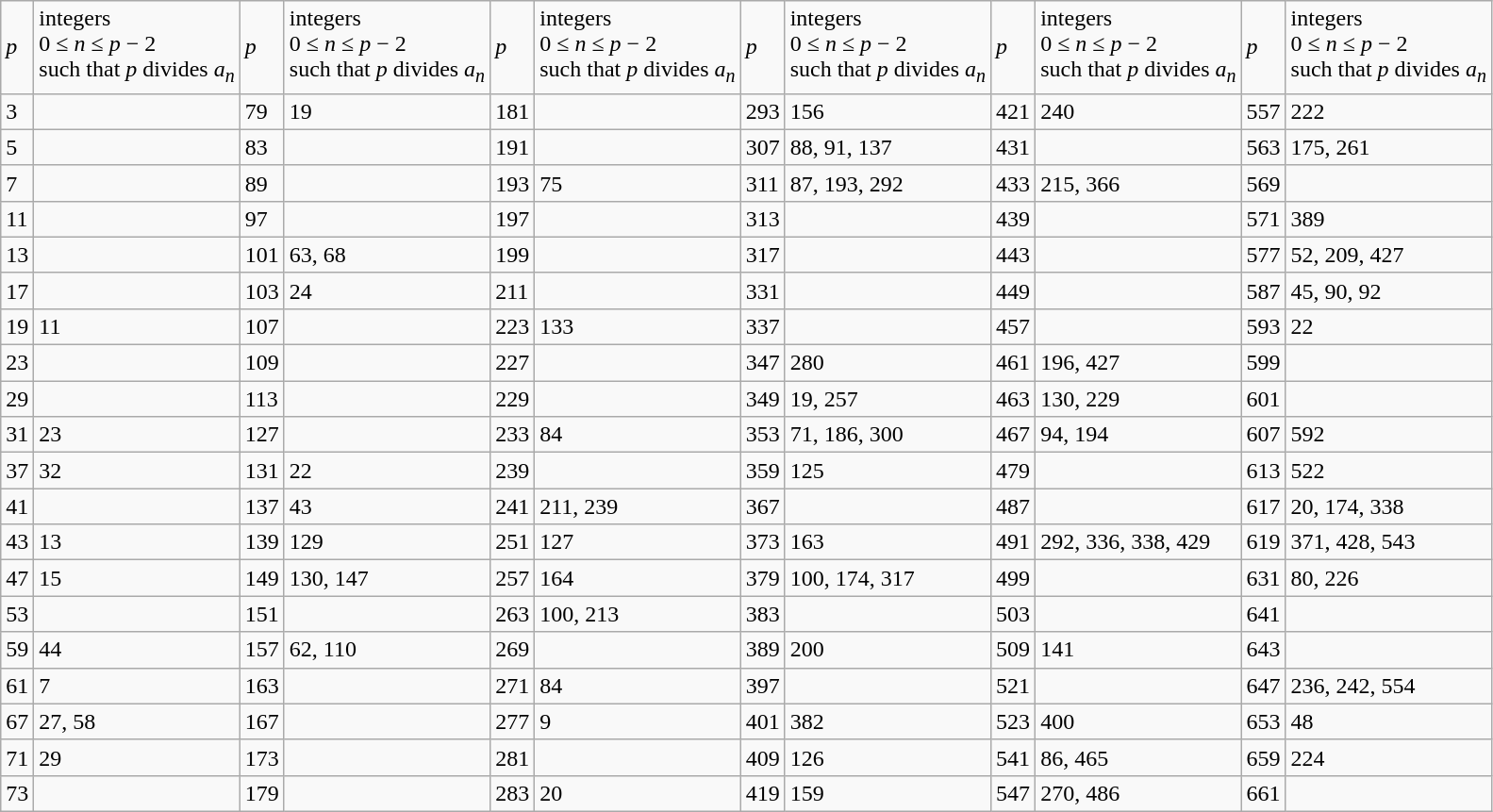<table class="wikitable">
<tr>
<td><em>p</em></td>
<td>integers<br>0 ≤ <em>n</em> ≤ <em>p</em> − 2<br>such that <em>p</em> divides <em>a<sub>n</sub></em></td>
<td><em>p</em></td>
<td>integers<br>0 ≤ <em>n</em> ≤ <em>p</em> − 2<br>such that <em>p</em> divides <em>a<sub>n</sub></em></td>
<td><em>p</em></td>
<td>integers<br>0 ≤ <em>n</em> ≤ <em>p</em> − 2<br>such that <em>p</em> divides <em>a<sub>n</sub></em></td>
<td><em>p</em></td>
<td>integers<br>0 ≤ <em>n</em> ≤ <em>p</em> − 2<br>such that <em>p</em> divides <em>a<sub>n</sub></em></td>
<td><em>p</em></td>
<td>integers<br>0 ≤ <em>n</em> ≤ <em>p</em> − 2<br>such that <em>p</em> divides <em>a<sub>n</sub></em></td>
<td><em>p</em></td>
<td>integers<br>0 ≤ <em>n</em> ≤ <em>p</em> − 2<br>such that <em>p</em> divides <em>a<sub>n</sub></em></td>
</tr>
<tr>
<td>3</td>
<td></td>
<td>79</td>
<td>19</td>
<td>181</td>
<td></td>
<td>293</td>
<td>156</td>
<td>421</td>
<td>240</td>
<td>557</td>
<td>222</td>
</tr>
<tr>
<td>5</td>
<td></td>
<td>83</td>
<td></td>
<td>191</td>
<td></td>
<td>307</td>
<td>88, 91, 137</td>
<td>431</td>
<td></td>
<td>563</td>
<td>175, 261</td>
</tr>
<tr>
<td>7</td>
<td></td>
<td>89</td>
<td></td>
<td>193</td>
<td>75</td>
<td>311</td>
<td>87, 193, 292</td>
<td>433</td>
<td>215, 366</td>
<td>569</td>
<td></td>
</tr>
<tr>
<td>11</td>
<td></td>
<td>97</td>
<td></td>
<td>197</td>
<td></td>
<td>313</td>
<td></td>
<td>439</td>
<td></td>
<td>571</td>
<td>389</td>
</tr>
<tr>
<td>13</td>
<td></td>
<td>101</td>
<td>63, 68</td>
<td>199</td>
<td></td>
<td>317</td>
<td></td>
<td>443</td>
<td></td>
<td>577</td>
<td>52, 209, 427</td>
</tr>
<tr>
<td>17</td>
<td></td>
<td>103</td>
<td>24</td>
<td>211</td>
<td></td>
<td>331</td>
<td></td>
<td>449</td>
<td></td>
<td>587</td>
<td>45, 90, 92</td>
</tr>
<tr>
<td>19</td>
<td>11</td>
<td>107</td>
<td></td>
<td>223</td>
<td>133</td>
<td>337</td>
<td></td>
<td>457</td>
<td></td>
<td>593</td>
<td>22</td>
</tr>
<tr>
<td>23</td>
<td></td>
<td>109</td>
<td></td>
<td>227</td>
<td></td>
<td>347</td>
<td>280</td>
<td>461</td>
<td>196, 427</td>
<td>599</td>
<td></td>
</tr>
<tr>
<td>29</td>
<td></td>
<td>113</td>
<td></td>
<td>229</td>
<td></td>
<td>349</td>
<td>19, 257</td>
<td>463</td>
<td>130, 229</td>
<td>601</td>
<td></td>
</tr>
<tr>
<td>31</td>
<td>23</td>
<td>127</td>
<td></td>
<td>233</td>
<td>84</td>
<td>353</td>
<td>71, 186, 300</td>
<td>467</td>
<td>94, 194</td>
<td>607</td>
<td>592</td>
</tr>
<tr>
<td>37</td>
<td>32</td>
<td>131</td>
<td>22</td>
<td>239</td>
<td></td>
<td>359</td>
<td>125</td>
<td>479</td>
<td></td>
<td>613</td>
<td>522</td>
</tr>
<tr>
<td>41</td>
<td></td>
<td>137</td>
<td>43</td>
<td>241</td>
<td>211, 239</td>
<td>367</td>
<td></td>
<td>487</td>
<td></td>
<td>617</td>
<td>20, 174, 338</td>
</tr>
<tr>
<td>43</td>
<td>13</td>
<td>139</td>
<td>129</td>
<td>251</td>
<td>127</td>
<td>373</td>
<td>163</td>
<td>491</td>
<td>292, 336, 338, 429</td>
<td>619</td>
<td>371, 428, 543</td>
</tr>
<tr>
<td>47</td>
<td>15</td>
<td>149</td>
<td>130, 147</td>
<td>257</td>
<td>164</td>
<td>379</td>
<td>100, 174, 317</td>
<td>499</td>
<td></td>
<td>631</td>
<td>80, 226</td>
</tr>
<tr>
<td>53</td>
<td></td>
<td>151</td>
<td></td>
<td>263</td>
<td>100, 213</td>
<td>383</td>
<td></td>
<td>503</td>
<td></td>
<td>641</td>
<td></td>
</tr>
<tr>
<td>59</td>
<td>44</td>
<td>157</td>
<td>62, 110</td>
<td>269</td>
<td></td>
<td>389</td>
<td>200</td>
<td>509</td>
<td>141</td>
<td>643</td>
<td></td>
</tr>
<tr>
<td>61</td>
<td>7</td>
<td>163</td>
<td></td>
<td>271</td>
<td>84</td>
<td>397</td>
<td></td>
<td>521</td>
<td></td>
<td>647</td>
<td>236, 242, 554</td>
</tr>
<tr>
<td>67</td>
<td>27, 58</td>
<td>167</td>
<td></td>
<td>277</td>
<td>9</td>
<td>401</td>
<td>382</td>
<td>523</td>
<td>400</td>
<td>653</td>
<td>48</td>
</tr>
<tr>
<td>71</td>
<td>29</td>
<td>173</td>
<td></td>
<td>281</td>
<td></td>
<td>409</td>
<td>126</td>
<td>541</td>
<td>86, 465</td>
<td>659</td>
<td>224</td>
</tr>
<tr>
<td>73</td>
<td></td>
<td>179</td>
<td></td>
<td>283</td>
<td>20</td>
<td>419</td>
<td>159</td>
<td>547</td>
<td>270, 486</td>
<td>661</td>
<td></td>
</tr>
</table>
